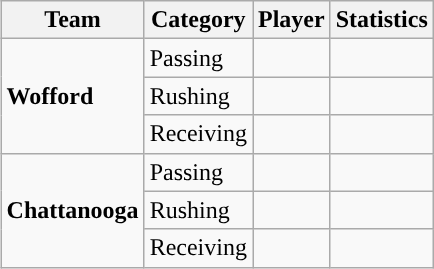<table class="wikitable" style="float: right;">
<tr>
<th>Team</th>
<th>Category</th>
<th>Player</th>
<th>Statistics</th>
</tr>
<tr>
<td rowspan=3><strong>Wofford</strong></td>
<td>Passing</td>
<td></td>
<td></td>
</tr>
<tr>
<td>Rushing</td>
<td></td>
<td></td>
</tr>
<tr>
<td>Receiving</td>
<td></td>
<td></td>
</tr>
<tr>
<td rowspan=3><strong>Chattanooga</strong></td>
<td>Passing</td>
<td></td>
<td></td>
</tr>
<tr>
<td>Rushing</td>
<td></td>
<td></td>
</tr>
<tr>
<td>Receiving</td>
<td></td>
<td></td>
</tr>
</table>
